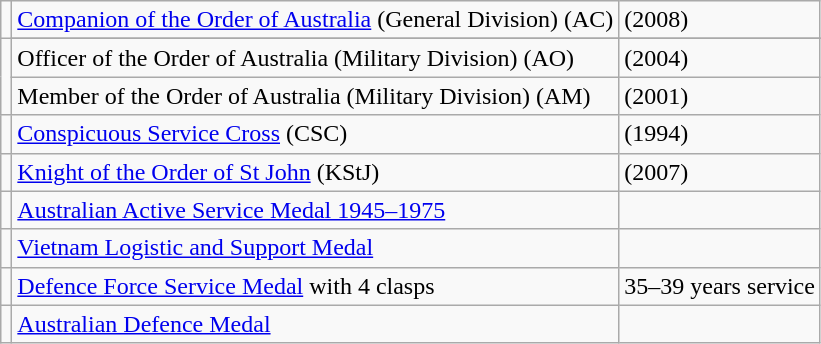<table class="wikitable">
<tr>
<td></td>
<td><a href='#'>Companion of the Order of Australia</a> (General Division) (AC)</td>
<td>(2008)</td>
</tr>
<tr>
<td rowspan=3></td>
</tr>
<tr>
<td>Officer of the Order of Australia (Military Division) (AO)</td>
<td>(2004)</td>
</tr>
<tr>
<td>Member of the Order of Australia (Military Division) (AM)</td>
<td>(2001)</td>
</tr>
<tr>
<td></td>
<td><a href='#'>Conspicuous Service Cross</a> (CSC)</td>
<td>(1994)</td>
</tr>
<tr>
<td></td>
<td><a href='#'>Knight of the Order of St John</a> (KStJ)</td>
<td>(2007)</td>
</tr>
<tr>
<td></td>
<td><a href='#'>Australian Active Service Medal 1945–1975</a></td>
<td></td>
</tr>
<tr>
<td></td>
<td><a href='#'>Vietnam Logistic and Support Medal</a></td>
<td></td>
</tr>
<tr>
<td></td>
<td><a href='#'>Defence Force Service Medal</a> with 4 clasps</td>
<td>35–39 years service</td>
</tr>
<tr>
<td></td>
<td><a href='#'>Australian Defence Medal</a></td>
<td></td>
</tr>
</table>
